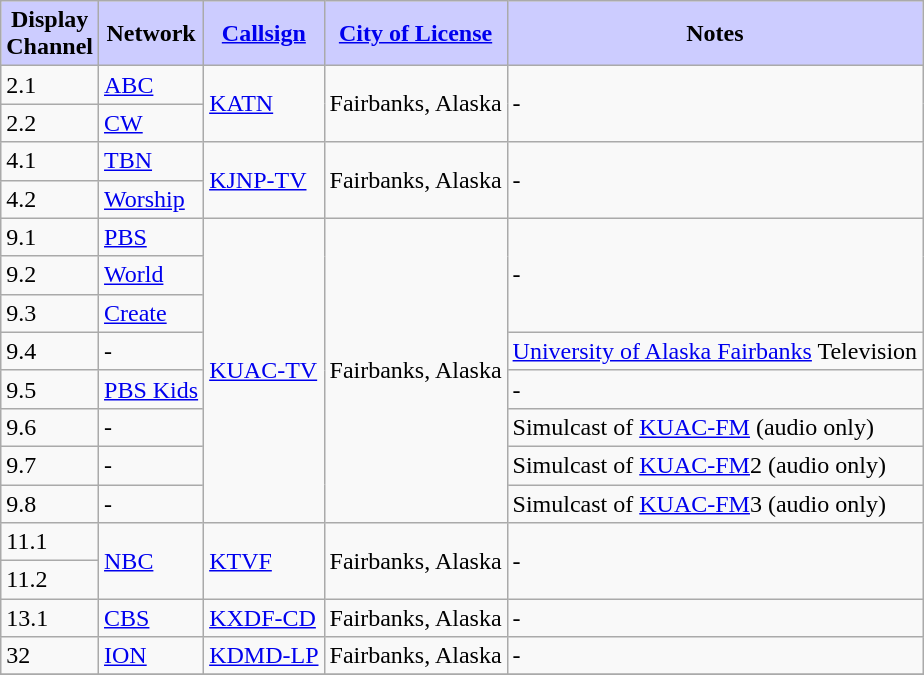<table class="wikitable" border="1">
<tr>
<th style="background:#ccccff;"><strong>Display<br>Channel</strong></th>
<th style="background:#ccccff;"><strong>Network</strong></th>
<th style="background:#ccccff;"><strong><a href='#'>Callsign</a></strong></th>
<th style="background:#ccccff;"><strong><a href='#'>City of License</a></strong></th>
<th style="background:#ccccff;"><strong>Notes</strong></th>
</tr>
<tr>
<td rowspan=1>2.1</td>
<td rowspan=1><a href='#'>ABC</a></td>
<td rowspan=2><a href='#'>KATN</a></td>
<td rowspan=2>Fairbanks, Alaska</td>
<td rowspan=2>-</td>
</tr>
<tr>
<td>2.2</td>
<td><a href='#'>CW</a></td>
</tr>
<tr>
<td rowspan=1>4.1</td>
<td rowspan=1><a href='#'>TBN</a></td>
<td rowspan=2><a href='#'>KJNP-TV</a></td>
<td rowspan=2>Fairbanks, Alaska</td>
<td rowspan=2>-</td>
</tr>
<tr>
<td>4.2</td>
<td><a href='#'>Worship</a></td>
</tr>
<tr>
<td rowspan=1>9.1</td>
<td rowspan=1><a href='#'>PBS</a></td>
<td rowspan=8><a href='#'>KUAC-TV</a></td>
<td rowspan=8>Fairbanks, Alaska</td>
<td rowspan=3>-</td>
</tr>
<tr>
<td>9.2</td>
<td><a href='#'>World</a></td>
</tr>
<tr>
<td>9.3</td>
<td><a href='#'>Create</a></td>
</tr>
<tr>
<td>9.4</td>
<td>-</td>
<td><a href='#'>University of Alaska Fairbanks</a> Television</td>
</tr>
<tr>
<td>9.5</td>
<td><a href='#'>PBS Kids</a></td>
<td>-</td>
</tr>
<tr>
<td>9.6</td>
<td>-</td>
<td>Simulcast of <a href='#'>KUAC-FM</a> (audio only)</td>
</tr>
<tr>
<td>9.7</td>
<td>-</td>
<td>Simulcast of <a href='#'>KUAC-FM</a>2 (audio only)</td>
</tr>
<tr>
<td>9.8</td>
<td>-</td>
<td>Simulcast of <a href='#'>KUAC-FM</a>3 (audio only)</td>
</tr>
<tr>
<td rowspan=1>11.1</td>
<td rowspan=2><a href='#'>NBC</a></td>
<td rowspan=2><a href='#'>KTVF</a></td>
<td rowspan=2>Fairbanks, Alaska</td>
<td rowspan=2>-</td>
</tr>
<tr>
<td>11.2</td>
</tr>
<tr>
<td>13.1</td>
<td><a href='#'>CBS</a></td>
<td><a href='#'>KXDF-CD</a></td>
<td>Fairbanks, Alaska</td>
<td>-</td>
</tr>
<tr>
<td>32</td>
<td><a href='#'>ION</a></td>
<td><a href='#'>KDMD-LP</a></td>
<td>Fairbanks, Alaska</td>
<td>-</td>
</tr>
<tr>
</tr>
</table>
